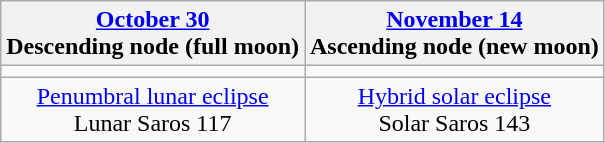<table class="wikitable">
<tr>
<th><a href='#'>October 30</a><br>Descending node (full moon)<br></th>
<th><a href='#'>November 14</a><br>Ascending node (new moon)<br></th>
</tr>
<tr>
<td></td>
<td></td>
</tr>
<tr align=center>
<td><a href='#'>Penumbral lunar eclipse</a><br>Lunar Saros 117</td>
<td><a href='#'>Hybrid solar eclipse</a><br>Solar Saros 143</td>
</tr>
</table>
